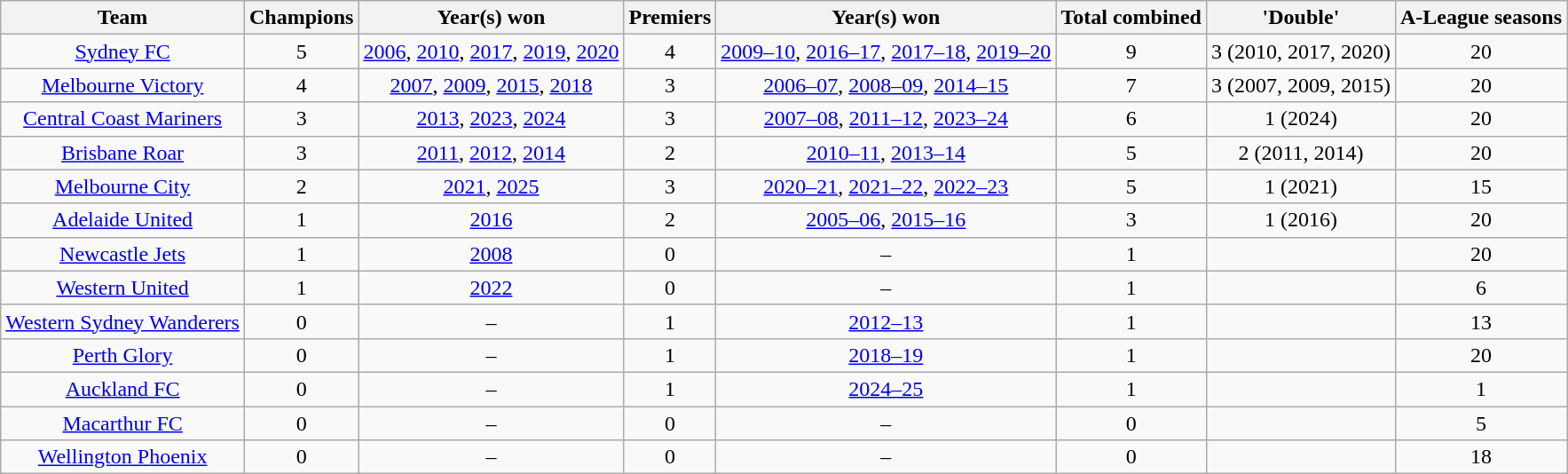<table class="wikitable sortable" style="text-align:center; white-space:nowrap;">
<tr>
<th>Team</th>
<th>Champions</th>
<th>Year(s) won</th>
<th>Premiers</th>
<th>Year(s) won</th>
<th>Total combined</th>
<th>'Double'</th>
<th>A-League seasons</th>
</tr>
<tr>
<td><a href='#'>Sydney FC</a></td>
<td>5</td>
<td><a href='#'>2006</a>, <a href='#'>2010</a>, <a href='#'>2017</a>, <a href='#'>2019</a>, <a href='#'>2020</a></td>
<td>4</td>
<td><a href='#'>2009–10</a>, <a href='#'>2016–17</a>, <a href='#'>2017–18</a>, <a href='#'>2019–20</a></td>
<td>9</td>
<td>3 (2010, 2017, 2020)</td>
<td>20</td>
</tr>
<tr>
<td><a href='#'>Melbourne Victory</a></td>
<td>4</td>
<td><a href='#'>2007</a>, <a href='#'>2009</a>, <a href='#'>2015</a>, <a href='#'>2018</a></td>
<td>3</td>
<td><a href='#'>2006–07</a>, <a href='#'>2008–09</a>, <a href='#'>2014–15</a></td>
<td>7</td>
<td>3 (2007, 2009, 2015)</td>
<td>20</td>
</tr>
<tr>
<td><a href='#'>Central Coast Mariners</a></td>
<td>3</td>
<td><a href='#'>2013</a>, <a href='#'>2023</a>, <a href='#'>2024</a></td>
<td>3</td>
<td><a href='#'>2007–08</a>, <a href='#'>2011–12</a>, <a href='#'>2023–24</a></td>
<td>6</td>
<td>1 (2024)</td>
<td>20</td>
</tr>
<tr>
<td><a href='#'>Brisbane Roar</a></td>
<td>3</td>
<td><a href='#'>2011</a>, <a href='#'>2012</a>, <a href='#'>2014</a></td>
<td>2</td>
<td><a href='#'>2010–11</a>, <a href='#'>2013–14</a></td>
<td>5</td>
<td>2 (2011, 2014)</td>
<td>20</td>
</tr>
<tr>
<td><a href='#'>Melbourne City</a></td>
<td>2</td>
<td><a href='#'>2021</a>, <a href='#'>2025</a></td>
<td>3</td>
<td><a href='#'>2020–21</a>, <a href='#'>2021–22</a>, <a href='#'>2022–23</a></td>
<td>5</td>
<td>1 (2021)</td>
<td>15</td>
</tr>
<tr>
<td><a href='#'>Adelaide United</a></td>
<td>1</td>
<td><a href='#'>2016</a></td>
<td>2</td>
<td><a href='#'>2005–06</a>, <a href='#'>2015–16</a></td>
<td>3</td>
<td>1 (2016)</td>
<td>20</td>
</tr>
<tr>
<td><a href='#'>Newcastle Jets</a></td>
<td>1</td>
<td><a href='#'>2008</a></td>
<td>0</td>
<td>–</td>
<td>1</td>
<td></td>
<td>20</td>
</tr>
<tr>
<td><a href='#'>Western United</a></td>
<td>1</td>
<td><a href='#'>2022</a></td>
<td>0</td>
<td>–</td>
<td>1</td>
<td></td>
<td>6</td>
</tr>
<tr>
<td><a href='#'>Western Sydney Wanderers</a></td>
<td>0</td>
<td>–</td>
<td>1</td>
<td><a href='#'>2012–13</a></td>
<td>1</td>
<td></td>
<td>13</td>
</tr>
<tr>
<td><a href='#'>Perth Glory</a></td>
<td>0</td>
<td>–</td>
<td>1</td>
<td><a href='#'>2018–19</a></td>
<td>1</td>
<td></td>
<td>20</td>
</tr>
<tr>
<td><a href='#'>Auckland FC</a></td>
<td>0</td>
<td>–</td>
<td>1</td>
<td><a href='#'>2024–25</a></td>
<td>1</td>
<td></td>
<td>1</td>
</tr>
<tr>
<td><a href='#'>Macarthur FC</a></td>
<td>0</td>
<td>–</td>
<td>0</td>
<td>–</td>
<td>0</td>
<td></td>
<td>5</td>
</tr>
<tr>
<td><a href='#'>Wellington Phoenix</a></td>
<td>0</td>
<td>–</td>
<td>0</td>
<td>–</td>
<td>0</td>
<td></td>
<td>18</td>
</tr>
</table>
